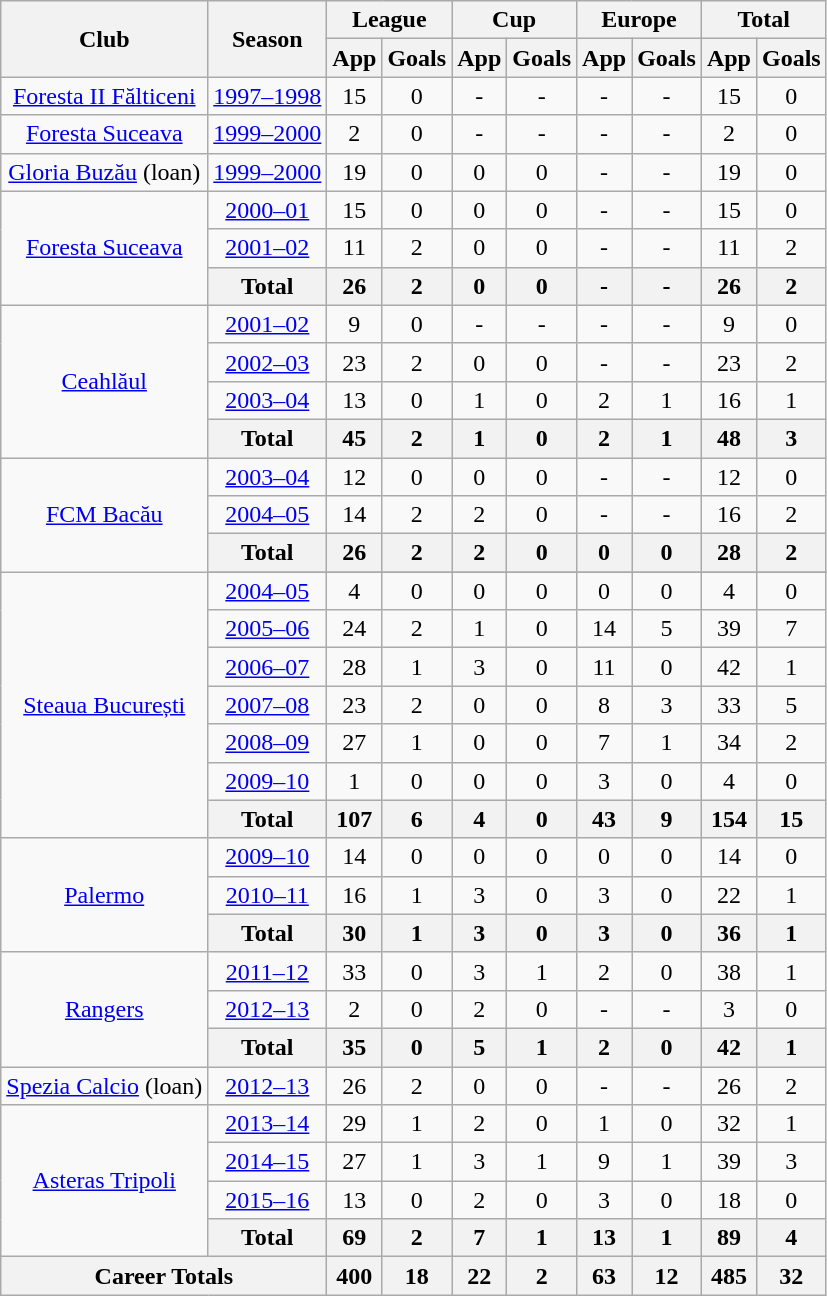<table class="wikitable" style="text-align: center;">
<tr>
<th rowspan="2">Club</th>
<th rowspan="2">Season</th>
<th colspan="2">League</th>
<th colspan="2">Cup</th>
<th colspan="2">Europe</th>
<th colspan="2">Total</th>
</tr>
<tr>
<th>App</th>
<th>Goals</th>
<th>App</th>
<th>Goals</th>
<th>App</th>
<th>Goals</th>
<th>App</th>
<th>Goals</th>
</tr>
<tr>
<td rowspan="1" align=center valign=center><a href='#'>Foresta II Fălticeni</a></td>
<td align="center"><a href='#'>1997–1998</a></td>
<td align="center">15</td>
<td align="center">0</td>
<td align="center">-</td>
<td align="center">-</td>
<td align="center">-</td>
<td align="center">-</td>
<td align="center">15</td>
<td align="center">0</td>
</tr>
<tr>
<td rowspan="1" align=center valign=center><a href='#'>Foresta Suceava</a></td>
<td align="center"><a href='#'>1999–2000</a></td>
<td align="center">2</td>
<td align="center">0</td>
<td align="center">-</td>
<td align="center">-</td>
<td align="center">-</td>
<td align="center">-</td>
<td align="center">2</td>
<td align="center">0</td>
</tr>
<tr>
<td rowspan="1" align=center valign=center><a href='#'>Gloria Buzău</a> (loan)</td>
<td align="center"><a href='#'>1999–2000</a></td>
<td align="center">19</td>
<td align="center">0</td>
<td align="center">0</td>
<td align="center">0</td>
<td align="center">-</td>
<td align="center">-</td>
<td align="center">19</td>
<td align="center">0</td>
</tr>
<tr>
<td rowspan="3" align=center valign=center><a href='#'>Foresta Suceava</a></td>
<td align="center"><a href='#'>2000–01</a></td>
<td align="center">15</td>
<td align="center">0</td>
<td align="center">0</td>
<td align="center">0</td>
<td align="center">-</td>
<td align="center">-</td>
<td align="center">15</td>
<td align="center">0</td>
</tr>
<tr>
<td align="center"><a href='#'>2001–02</a></td>
<td align="center">11</td>
<td align="center">2</td>
<td align="center">0</td>
<td align="center">0</td>
<td align="center">-</td>
<td align="center">-</td>
<td align="center">11</td>
<td align="center">2</td>
</tr>
<tr>
<th>Total</th>
<th>26</th>
<th>2</th>
<th>0</th>
<th>0</th>
<th>-</th>
<th>-</th>
<th>26</th>
<th>2</th>
</tr>
<tr>
<td rowspan="4" align=center valign=center><a href='#'>Ceahlăul</a></td>
<td align="center"><a href='#'>2001–02</a></td>
<td align="center">9</td>
<td align="center">0</td>
<td align="center">-</td>
<td align="center">-</td>
<td align="center">-</td>
<td align="center">-</td>
<td align="center">9</td>
<td align="center">0</td>
</tr>
<tr>
<td align="center"><a href='#'>2002–03</a></td>
<td align="center">23</td>
<td align="center">2</td>
<td align="center">0</td>
<td align="center">0</td>
<td align="center">-</td>
<td align="center">-</td>
<td align="center">23</td>
<td align="center">2</td>
</tr>
<tr>
<td align="center"><a href='#'>2003–04</a></td>
<td align="center">13</td>
<td align="center">0</td>
<td align="center">1</td>
<td align="center">0</td>
<td align="center">2</td>
<td align="center">1</td>
<td align="center">16</td>
<td align="center">1</td>
</tr>
<tr>
<th>Total</th>
<th>45</th>
<th>2</th>
<th>1</th>
<th>0</th>
<th>2</th>
<th>1</th>
<th>48</th>
<th>3</th>
</tr>
<tr>
<td rowspan="3" align=center valign=center><a href='#'>FCM Bacău</a></td>
<td align="center"><a href='#'>2003–04</a></td>
<td align="center">12</td>
<td align="center">0</td>
<td align="center">0</td>
<td align="center">0</td>
<td align="center">-</td>
<td align="center">-</td>
<td align="center">12</td>
<td align="center">0</td>
</tr>
<tr>
<td align="center"><a href='#'>2004–05</a></td>
<td align="center">14</td>
<td align="center">2</td>
<td align="center">2</td>
<td align="center">0</td>
<td align="center">-</td>
<td align="center">-</td>
<td align="center">16</td>
<td align="center">2</td>
</tr>
<tr>
<th>Total</th>
<th>26</th>
<th>2</th>
<th>2</th>
<th>0</th>
<th>0</th>
<th>0</th>
<th>28</th>
<th>2</th>
</tr>
<tr>
<td rowspan="8" align=center valign=center><a href='#'>Steaua București</a></td>
</tr>
<tr>
<td align="center"><a href='#'>2004–05</a></td>
<td align="center">4</td>
<td align="center">0</td>
<td align="center">0</td>
<td align="center">0</td>
<td align="center">0</td>
<td align="center">0</td>
<td align="center">4</td>
<td align="center">0</td>
</tr>
<tr>
<td align="center"><a href='#'>2005–06</a></td>
<td align="center">24</td>
<td align="center">2</td>
<td align="center">1</td>
<td align="center">0</td>
<td align="center">14</td>
<td align="center">5</td>
<td align="center">39</td>
<td align="center">7</td>
</tr>
<tr>
<td align="center"><a href='#'>2006–07</a></td>
<td align="center">28</td>
<td align="center">1</td>
<td align="center">3</td>
<td align="center">0</td>
<td align="center">11</td>
<td align="center">0</td>
<td align="center">42</td>
<td align="center">1</td>
</tr>
<tr>
<td align="center"><a href='#'>2007–08</a></td>
<td align="center">23</td>
<td align="center">2</td>
<td align="center">0</td>
<td align="center">0</td>
<td align="center">8</td>
<td align="center">3</td>
<td align="center">33</td>
<td align="center">5</td>
</tr>
<tr>
<td align="center"><a href='#'>2008–09</a></td>
<td align="center">27</td>
<td align="center">1</td>
<td align="center">0</td>
<td align="center">0</td>
<td align="center">7</td>
<td align="center">1</td>
<td align="center">34</td>
<td align="center">2</td>
</tr>
<tr>
<td align="center"><a href='#'>2009–10</a></td>
<td align="center">1</td>
<td align="center">0</td>
<td align="center">0</td>
<td align="center">0</td>
<td align="center">3</td>
<td align="center">0</td>
<td align="center">4</td>
<td align="center">0</td>
</tr>
<tr>
<th>Total</th>
<th>107</th>
<th>6</th>
<th>4</th>
<th>0</th>
<th>43</th>
<th>9</th>
<th>154</th>
<th>15</th>
</tr>
<tr>
<td rowspan="3" align=center valign=center><a href='#'>Palermo</a></td>
<td align="center"><a href='#'>2009–10</a></td>
<td align="center">14</td>
<td align="center">0</td>
<td align="center">0</td>
<td align="center">0</td>
<td align="center">0</td>
<td align="center">0</td>
<td align="center">14</td>
<td align="center">0</td>
</tr>
<tr>
<td align="center"><a href='#'>2010–11</a></td>
<td align="center">16</td>
<td align="center">1</td>
<td align="center">3</td>
<td align="center">0</td>
<td align="center">3</td>
<td align="center">0</td>
<td align="center">22</td>
<td align="center">1</td>
</tr>
<tr>
<th>Total</th>
<th>30</th>
<th>1</th>
<th>3</th>
<th>0</th>
<th>3</th>
<th>0</th>
<th>36</th>
<th>1</th>
</tr>
<tr>
<td rowspan="3" align=center valign=center><a href='#'>Rangers</a></td>
<td align="center"><a href='#'>2011–12</a></td>
<td align="center">33</td>
<td align="center">0</td>
<td align="center">3</td>
<td align="center">1</td>
<td align="center">2</td>
<td align="center">0</td>
<td align="center">38</td>
<td align="center">1</td>
</tr>
<tr>
<td align="center"><a href='#'>2012–13</a></td>
<td align="center">2</td>
<td align="center">0</td>
<td align="center">2</td>
<td align="center">0</td>
<td align="center">-</td>
<td align="center">-</td>
<td align="center">3</td>
<td align="center">0</td>
</tr>
<tr>
<th>Total</th>
<th>35</th>
<th>0</th>
<th>5</th>
<th>1</th>
<th>2</th>
<th>0</th>
<th>42</th>
<th>1</th>
</tr>
<tr>
<td rowspan="1"  align=center valign=center><a href='#'>Spezia Calcio</a> (loan)</td>
<td align="center"><a href='#'>2012–13</a></td>
<td align="center">26</td>
<td align="center">2</td>
<td align="center">0</td>
<td align="center">0</td>
<td align="center">-</td>
<td align="center">-</td>
<td align="center">26</td>
<td align="center">2</td>
</tr>
<tr>
<td rowspan="4" align=center valign=center><a href='#'>Asteras Tripoli</a></td>
<td align="center"><a href='#'>2013–14</a></td>
<td align="center">29</td>
<td align="center">1</td>
<td align="center">2</td>
<td align="center">0</td>
<td align="center">1</td>
<td align="center">0</td>
<td align="center">32</td>
<td align="center">1</td>
</tr>
<tr>
<td align="center"><a href='#'>2014–15</a></td>
<td align="center">27</td>
<td align="center">1</td>
<td align="center">3</td>
<td align="center">1</td>
<td align="center">9</td>
<td align="center">1</td>
<td align="center">39</td>
<td align="center">3</td>
</tr>
<tr>
<td align="center"><a href='#'>2015–16</a></td>
<td align="center">13</td>
<td align="center">0</td>
<td align="center">2</td>
<td align="center">0</td>
<td align="center">3</td>
<td align="center">0</td>
<td align="center">18</td>
<td align="center">0</td>
</tr>
<tr>
<th>Total</th>
<th>69</th>
<th>2</th>
<th>7</th>
<th>1</th>
<th>13</th>
<th>1</th>
<th>89</th>
<th>4</th>
</tr>
<tr>
<th colspan="2" align="left">Career Totals</th>
<th>400</th>
<th>18</th>
<th>22</th>
<th>2</th>
<th>63</th>
<th>12</th>
<th>485</th>
<th>32</th>
</tr>
</table>
